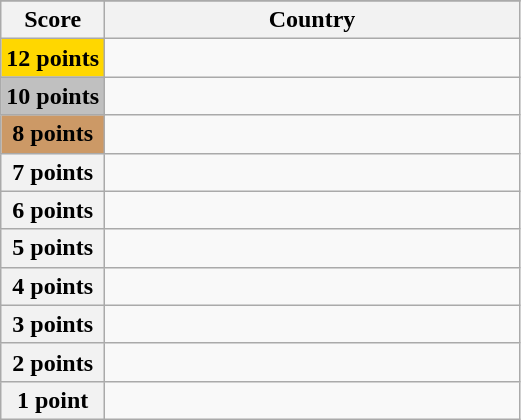<table class="wikitable">
<tr>
</tr>
<tr>
<th scope="col" width="20%">Score</th>
<th scope="col">Country</th>
</tr>
<tr>
<th scope="row" style="background:gold">12 points</th>
<td></td>
</tr>
<tr>
<th scope="row" style="background:silver">10 points</th>
<td></td>
</tr>
<tr>
<th scope="row" style="background:#CC9966">8 points</th>
<td></td>
</tr>
<tr>
<th scope="row">7 points</th>
<td></td>
</tr>
<tr>
<th scope="row">6 points</th>
<td></td>
</tr>
<tr>
<th scope="row">5 points</th>
<td></td>
</tr>
<tr>
<th scope="row">4 points</th>
<td></td>
</tr>
<tr>
<th scope="row">3 points</th>
<td></td>
</tr>
<tr>
<th scope="row">2 points</th>
<td></td>
</tr>
<tr>
<th scope="row">1 point</th>
<td></td>
</tr>
</table>
